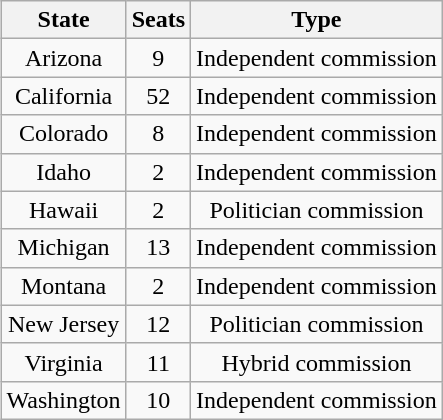<table class="wikitable"  style="float:right; margin-left:1em; text-align:center;">
<tr>
<th>State</th>
<th>Seats</th>
<th>Type</th>
</tr>
<tr>
<td>Arizona</td>
<td>9</td>
<td>Independent commission</td>
</tr>
<tr>
<td>California</td>
<td>52</td>
<td>Independent commission</td>
</tr>
<tr>
<td>Colorado</td>
<td>8</td>
<td>Independent commission</td>
</tr>
<tr>
<td>Idaho</td>
<td>2</td>
<td>Independent commission</td>
</tr>
<tr>
<td>Hawaii</td>
<td>2</td>
<td>Politician commission</td>
</tr>
<tr>
<td>Michigan</td>
<td>13</td>
<td>Independent commission</td>
</tr>
<tr>
<td>Montana</td>
<td>2</td>
<td>Independent commission</td>
</tr>
<tr>
<td>New Jersey</td>
<td>12</td>
<td>Politician commission</td>
</tr>
<tr>
<td>Virginia</td>
<td>11</td>
<td>Hybrid commission</td>
</tr>
<tr>
<td>Washington</td>
<td>10</td>
<td>Independent commission</td>
</tr>
</table>
